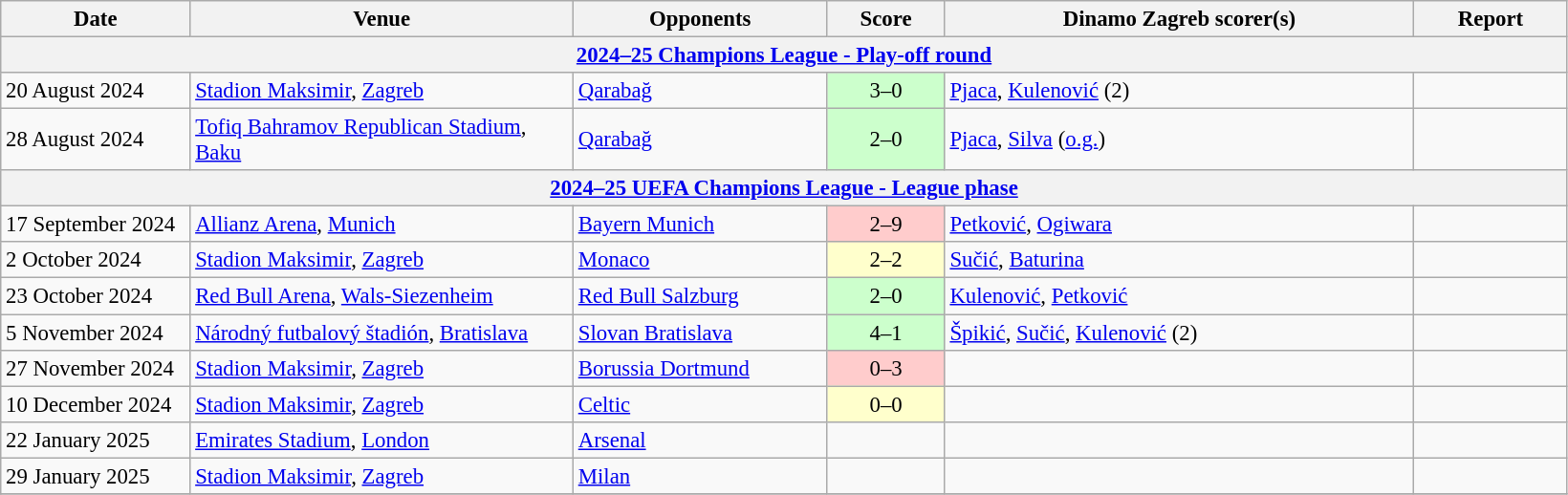<table class="wikitable" style="font-size:95%;">
<tr>
<th width=125>Date</th>
<th width=260>Venue</th>
<th width=170>Opponents</th>
<th width= 75>Score</th>
<th width=320>Dinamo Zagreb scorer(s)</th>
<th width=100>Report</th>
</tr>
<tr>
<th colspan=7><a href='#'>2024–25 Champions League - Play-off round</a></th>
</tr>
<tr>
<td>20 August 2024</td>
<td><a href='#'>Stadion Maksimir</a>, <a href='#'>Zagreb</a></td>
<td> <a href='#'>Qarabağ</a></td>
<td align=center bgcolor=#CCFFCC>3–0</td>
<td><a href='#'>Pjaca</a>, <a href='#'>Kulenović</a> (2)</td>
<td></td>
</tr>
<tr>
<td>28 August 2024</td>
<td><a href='#'>Tofiq Bahramov Republican Stadium</a>, <a href='#'>Baku</a></td>
<td> <a href='#'>Qarabağ</a></td>
<td align=center bgcolor=#CCFFCC>2–0</td>
<td><a href='#'>Pjaca</a>, <a href='#'>Silva</a> (<a href='#'>o.g.</a>)</td>
<td></td>
</tr>
<tr>
<th colspan=7><a href='#'>2024–25 UEFA Champions League - League phase</a></th>
</tr>
<tr>
<td>17 September 2024</td>
<td><a href='#'>Allianz Arena</a>, <a href='#'>Munich</a></td>
<td> <a href='#'>Bayern Munich</a></td>
<td align="center" bgcolor="#FFCCCC">2–9</td>
<td><a href='#'>Petković</a>, <a href='#'>Ogiwara</a></td>
<td></td>
</tr>
<tr>
<td>2 October 2024</td>
<td><a href='#'>Stadion Maksimir</a>, <a href='#'>Zagreb</a></td>
<td> <a href='#'>Monaco</a></td>
<td align=center bgcolor=#FFFFCC>2–2</td>
<td><a href='#'>Sučić</a>, <a href='#'>Baturina</a></td>
<td></td>
</tr>
<tr>
<td>23 October 2024</td>
<td><a href='#'>Red Bull Arena</a>, <a href='#'>Wals-Siezenheim</a></td>
<td> <a href='#'>Red Bull Salzburg</a></td>
<td align=center bgcolor=#CCFFCC>2–0</td>
<td><a href='#'>Kulenović</a>, <a href='#'>Petković</a></td>
<td></td>
</tr>
<tr>
<td>5 November 2024</td>
<td><a href='#'>Národný futbalový štadión</a>, <a href='#'>Bratislava</a></td>
<td> <a href='#'>Slovan Bratislava</a></td>
<td align=center bgcolor=#CCFFCC>4–1</td>
<td><a href='#'>Špikić</a>, <a href='#'>Sučić</a>, <a href='#'>Kulenović</a> (2)</td>
<td></td>
</tr>
<tr>
<td>27 November 2024</td>
<td><a href='#'>Stadion Maksimir</a>, <a href='#'>Zagreb</a></td>
<td> <a href='#'>Borussia Dortmund</a></td>
<td align="center" bgcolor="#FFCCCC">0–3</td>
<td></td>
<td></td>
</tr>
<tr>
<td>10 December 2024</td>
<td><a href='#'>Stadion Maksimir</a>, <a href='#'>Zagreb</a></td>
<td> <a href='#'>Celtic</a></td>
<td align=center bgcolor=#FFFFCC>0–0</td>
<td></td>
<td></td>
</tr>
<tr>
<td>22 January 2025</td>
<td><a href='#'>Emirates Stadium</a>, <a href='#'>London</a></td>
<td> <a href='#'>Arsenal</a></td>
<td></td>
<td></td>
<td></td>
</tr>
<tr>
<td>29 January 2025</td>
<td><a href='#'>Stadion Maksimir</a>, <a href='#'>Zagreb</a></td>
<td> <a href='#'>Milan</a></td>
<td></td>
<td></td>
<td></td>
</tr>
<tr>
</tr>
</table>
